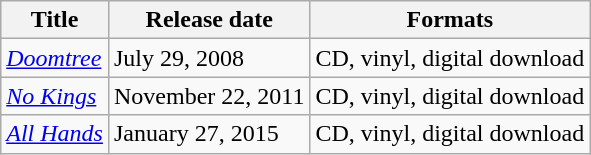<table class="wikitable">
<tr>
<th>Title</th>
<th>Release date</th>
<th>Formats</th>
</tr>
<tr>
<td><em><a href='#'>Doomtree</a></em></td>
<td>July 29, 2008</td>
<td>CD, vinyl, digital download</td>
</tr>
<tr>
<td><em><a href='#'>No Kings</a></em></td>
<td>November 22, 2011</td>
<td>CD, vinyl, digital download</td>
</tr>
<tr>
<td><em><a href='#'>All Hands</a></em></td>
<td>January 27, 2015</td>
<td>CD, vinyl, digital download</td>
</tr>
</table>
